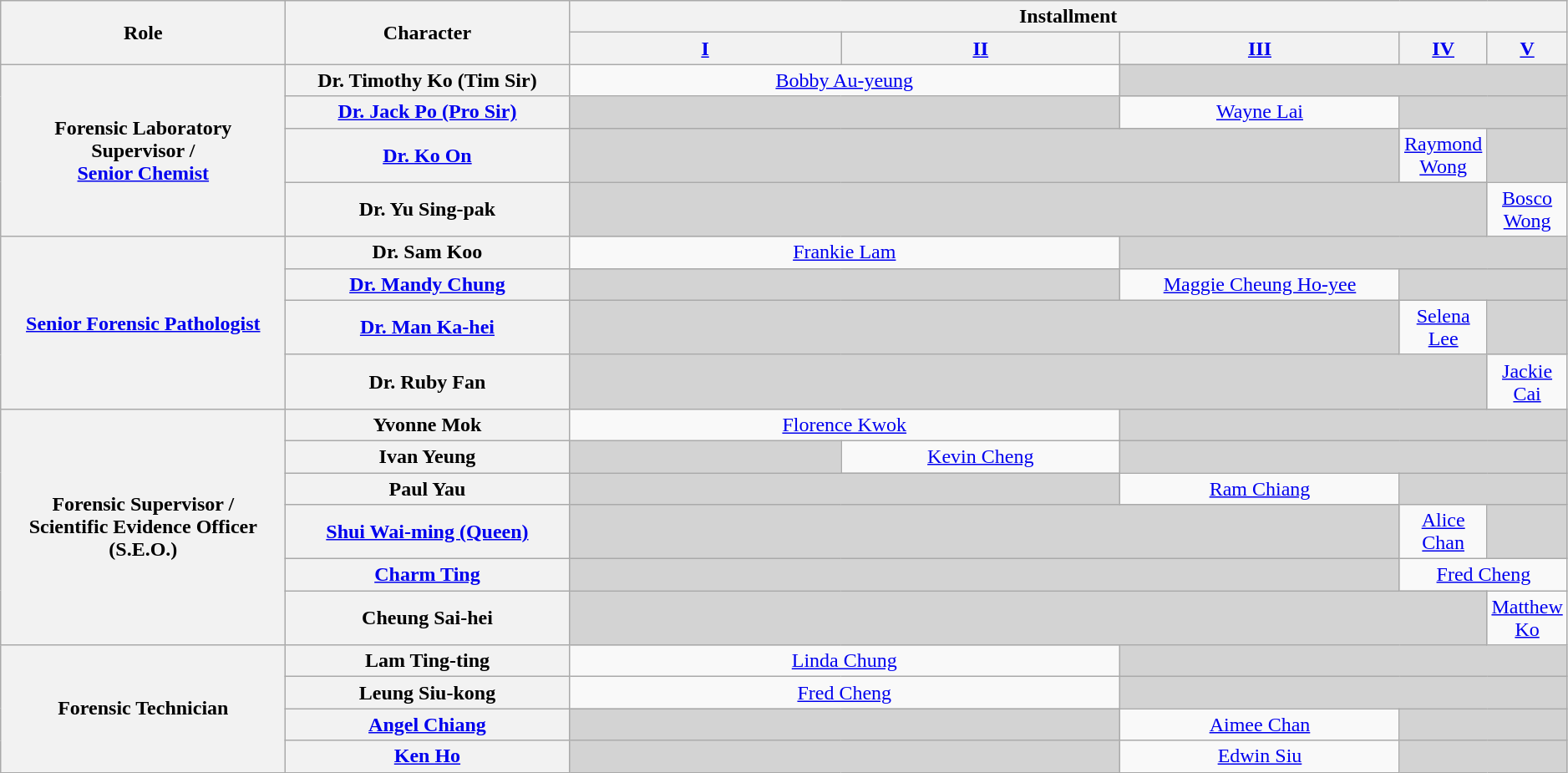<table class="wikitable" style="text-align:center" width=99%>
<tr>
<th rowspan="2" width="20%">Role</th>
<th rowspan="2" width="20%">Character</th>
<th colspan="5" align="center">Installment</th>
</tr>
<tr>
<th align="center" width="20%"><a href='#'>I</a></th>
<th align="center" width="20%"><a href='#'>II</a></th>
<th align="center" width="20%"><a href='#'>III</a></th>
<th align="center" width="20%"><a href='#'>IV</a></th>
<th align="center" width="20%"><a href='#'>V</a></th>
</tr>
<tr>
<th rowspan="4">Forensic Laboratory Supervisor / <br><a href='#'>Senior Chemist</a></th>
<th>Dr. Timothy Ko (Tim Sir)</th>
<td colspan="2"><a href='#'>Bobby Au-yeung</a></td>
<td colspan="3" style="background:lightgrey;"> </td>
</tr>
<tr>
<th><a href='#'>Dr. Jack Po (Pro Sir)</a></th>
<td colspan="2" style="background:lightgrey;"> </td>
<td colspan="1"><a href='#'>Wayne Lai</a></td>
<td colspan="2" style="background:lightgrey;"> </td>
</tr>
<tr>
<th><a href='#'>Dr. Ko On</a></th>
<td colspan="3" style="background:lightgrey;"> </td>
<td colspan="1"><a href='#'>Raymond Wong</a></td>
<td colspan="1" style="background:lightgrey;"> </td>
</tr>
<tr>
<th>Dr. Yu Sing-pak</th>
<td colspan="4" style="background:lightgrey;"> </td>
<td colspan="1"><a href='#'>Bosco Wong</a></td>
</tr>
<tr>
<th rowspan="4"><a href='#'>Senior Forensic Pathologist</a></th>
<th>Dr. Sam Koo</th>
<td colspan="2"><a href='#'>Frankie Lam</a></td>
<td colspan="3" style="background:lightgrey;"> </td>
</tr>
<tr>
<th><a href='#'>Dr. Mandy Chung</a></th>
<td colspan="2" style="background:lightgrey;"> </td>
<td colspan="1"><a href='#'>Maggie Cheung Ho-yee</a></td>
<td colspan="2" style="background:lightgrey;"> </td>
</tr>
<tr>
<th><a href='#'>Dr. Man Ka-hei</a></th>
<td colspan="3" style="background:lightgrey;"> </td>
<td colspan="1"><a href='#'>Selena Lee</a></td>
<td colspan="1" style="background:lightgrey;"> </td>
</tr>
<tr>
<th>Dr. Ruby Fan</th>
<td colspan="4" style="background:lightgrey;"> </td>
<td colspan="1"><a href='#'>Jackie Cai</a></td>
</tr>
<tr>
<th rowspan="6">Forensic Supervisor  /  <br>Scientific Evidence Officer (S.E.O.)</th>
<th>Yvonne Mok</th>
<td colspan="2"><a href='#'>Florence Kwok</a></td>
<td colspan="3" style="background:lightgrey;"> </td>
</tr>
<tr>
<th>Ivan Yeung</th>
<td colspan="1" style="background:lightgrey;"> </td>
<td colspan="1"><a href='#'>Kevin Cheng</a></td>
<td colspan="3" style="background:lightgrey;"> </td>
</tr>
<tr>
<th>Paul Yau</th>
<td colspan="2" style="background:lightgrey;"> </td>
<td colspan="1"><a href='#'>Ram Chiang</a></td>
<td colspan="2" style="background:lightgrey;"> </td>
</tr>
<tr>
<th><a href='#'>Shui Wai-ming (Queen)</a></th>
<td colspan="3" style="background:lightgrey;"> </td>
<td colspan="1"><a href='#'>Alice Chan</a></td>
<td colspan="1" style="background:lightgrey;"> </td>
</tr>
<tr>
<th><a href='#'>Charm Ting</a></th>
<td colspan="3" style="background:lightgrey;"> </td>
<td colspan="2"><a href='#'>Fred Cheng</a></td>
</tr>
<tr>
<th>Cheung Sai-hei</th>
<td colspan="4" style="background:lightgrey;"> </td>
<td colspan="1"><a href='#'>Matthew Ko</a></td>
</tr>
<tr>
<th rowspan="4">Forensic Technician</th>
<th>Lam Ting-ting</th>
<td colspan="2"><a href='#'>Linda Chung</a></td>
<td colspan="3" style="background:lightgrey;"> </td>
</tr>
<tr>
<th>Leung Siu-kong</th>
<td colspan="2"><a href='#'>Fred Cheng</a></td>
<td colspan="3" style="background:lightgrey;"> </td>
</tr>
<tr>
<th><a href='#'>Angel Chiang</a></th>
<td colspan="2" style="background:lightgrey;"> </td>
<td colspan="1"><a href='#'>Aimee Chan</a></td>
<td colspan="2" style="background:lightgrey;"> </td>
</tr>
<tr>
<th><a href='#'>Ken Ho</a></th>
<td colspan="2" style="background:lightgrey;"> </td>
<td colspan="1"><a href='#'>Edwin Siu</a></td>
<td colspan="2" style="background:lightgrey;"> </td>
</tr>
</table>
